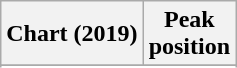<table class="wikitable sortable plainrowheaders" style="text-align:center">
<tr>
<th scope="col">Chart (2019)</th>
<th scope="col">Peak<br>position</th>
</tr>
<tr>
</tr>
<tr>
</tr>
</table>
